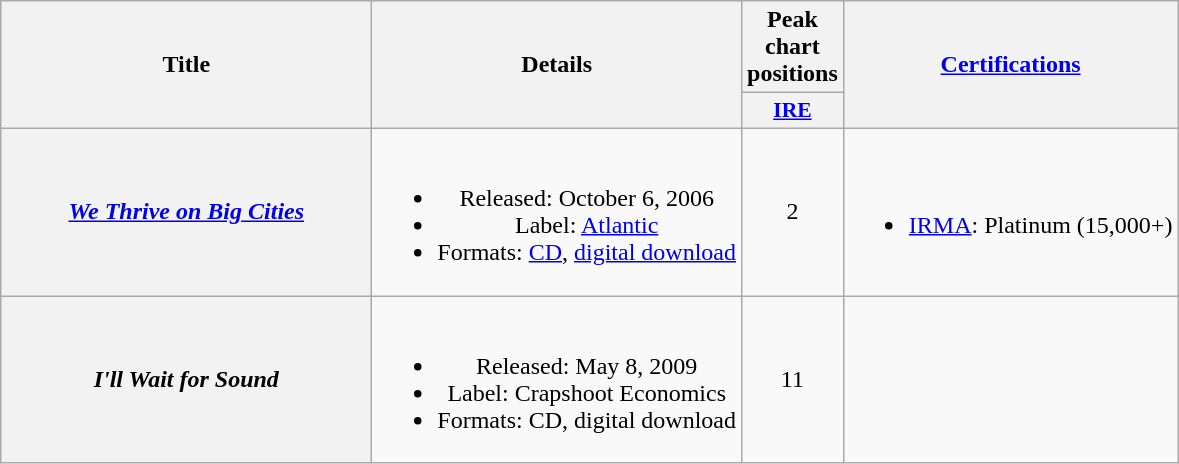<table class="wikitable plainrowheaders" style="text-align:center;">
<tr>
<th scope="col" rowspan="2" style="width:15em;">Title</th>
<th scope="col" rowspan="2">Details</th>
<th scope="col" colspan="1">Peak chart positions</th>
<th scope="col" rowspan="2"><a href='#'>Certifications</a></th>
</tr>
<tr>
<th scope="col" style="width:2.5em;font-size:90%;"><a href='#'>IRE</a><br></th>
</tr>
<tr>
<th scope="row"><em><a href='#'>We Thrive on Big Cities</a></em></th>
<td><br><ul><li>Released: October 6, 2006</li><li>Label: <a href='#'>Atlantic</a></li><li>Formats: <a href='#'>CD</a>, <a href='#'>digital download</a></li></ul></td>
<td>2</td>
<td><br><ul><li><a href='#'>IRMA</a>: Platinum (15,000+)</li></ul></td>
</tr>
<tr>
<th scope="row"><em>I'll Wait for Sound</em></th>
<td><br><ul><li>Released: May 8, 2009</li><li>Label: Crapshoot Economics</li><li>Formats: CD, digital download</li></ul></td>
<td>11</td>
<td></td>
</tr>
</table>
